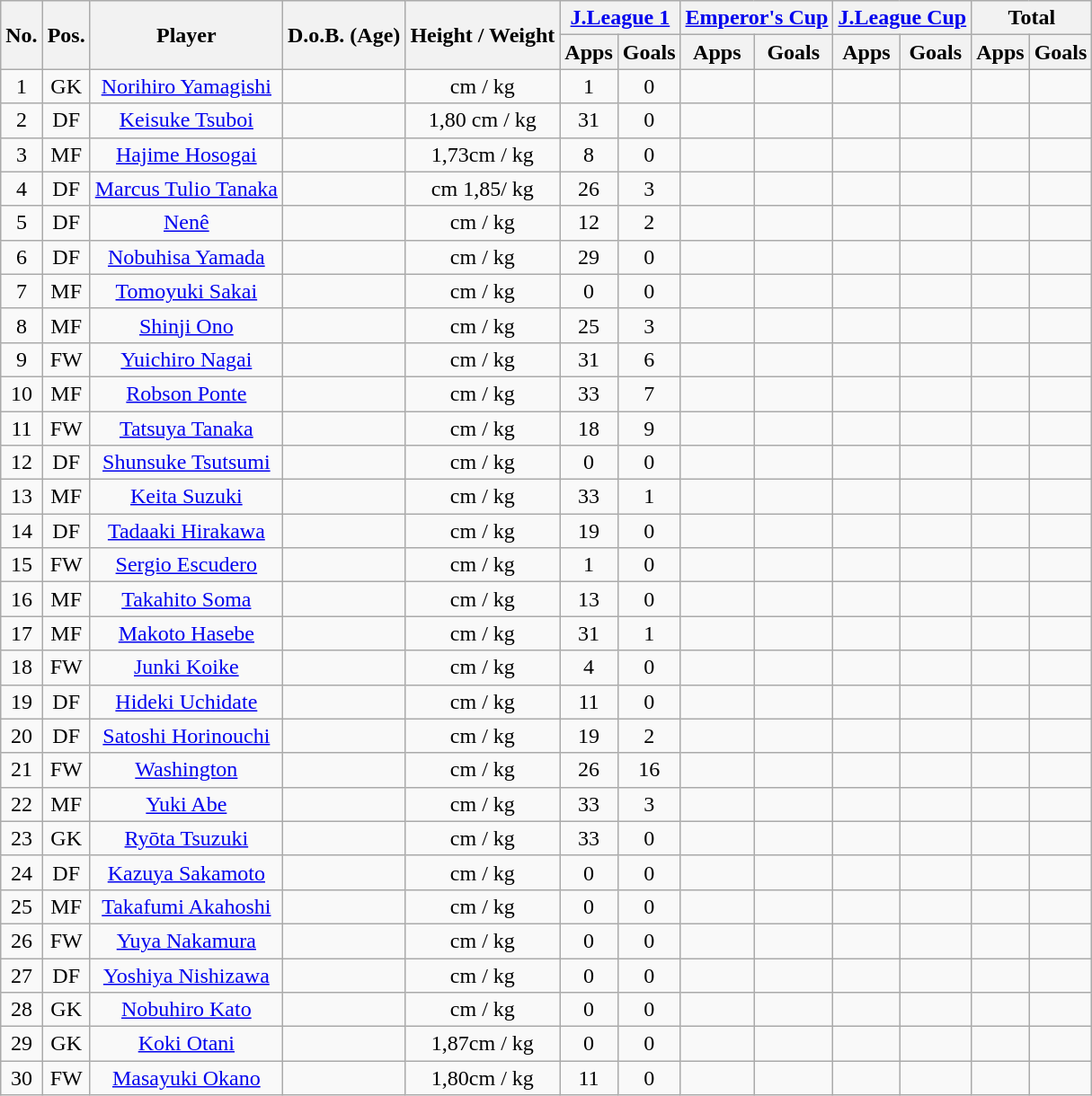<table class="wikitable" style="text-align:center;">
<tr>
<th rowspan="2">No.</th>
<th rowspan="2">Pos.</th>
<th rowspan="2">Player</th>
<th rowspan="2">D.o.B. (Age)</th>
<th rowspan="2">Height / Weight</th>
<th colspan="2"><a href='#'>J.League 1</a></th>
<th colspan="2"><a href='#'>Emperor's Cup</a></th>
<th colspan="2"><a href='#'>J.League Cup</a></th>
<th colspan="2">Total</th>
</tr>
<tr>
<th>Apps</th>
<th>Goals</th>
<th>Apps</th>
<th>Goals</th>
<th>Apps</th>
<th>Goals</th>
<th>Apps</th>
<th>Goals</th>
</tr>
<tr>
<td>1</td>
<td>GK</td>
<td><a href='#'>Norihiro Yamagishi</a></td>
<td></td>
<td>cm / kg</td>
<td>1</td>
<td>0</td>
<td></td>
<td></td>
<td></td>
<td></td>
<td></td>
<td></td>
</tr>
<tr>
<td>2</td>
<td>DF</td>
<td><a href='#'>Keisuke Tsuboi</a></td>
<td></td>
<td>1,80 cm / kg</td>
<td>31</td>
<td>0</td>
<td></td>
<td></td>
<td></td>
<td></td>
<td></td>
<td></td>
</tr>
<tr>
<td>3</td>
<td>MF</td>
<td><a href='#'>Hajime Hosogai</a></td>
<td></td>
<td>1,73cm / kg</td>
<td>8</td>
<td>0</td>
<td></td>
<td></td>
<td></td>
<td></td>
<td></td>
<td></td>
</tr>
<tr>
<td>4</td>
<td>DF</td>
<td><a href='#'>Marcus Tulio Tanaka</a></td>
<td></td>
<td>cm 1,85/ kg</td>
<td>26</td>
<td>3</td>
<td></td>
<td></td>
<td></td>
<td></td>
<td></td>
<td></td>
</tr>
<tr>
<td>5</td>
<td>DF</td>
<td><a href='#'>Nenê</a></td>
<td></td>
<td>cm / kg</td>
<td>12</td>
<td>2</td>
<td></td>
<td></td>
<td></td>
<td></td>
<td></td>
<td></td>
</tr>
<tr>
<td>6</td>
<td>DF</td>
<td><a href='#'>Nobuhisa Yamada</a></td>
<td></td>
<td>cm / kg</td>
<td>29</td>
<td>0</td>
<td></td>
<td></td>
<td></td>
<td></td>
<td></td>
<td></td>
</tr>
<tr>
<td>7</td>
<td>MF</td>
<td><a href='#'>Tomoyuki Sakai</a></td>
<td></td>
<td>cm / kg</td>
<td>0</td>
<td>0</td>
<td></td>
<td></td>
<td></td>
<td></td>
<td></td>
<td></td>
</tr>
<tr>
<td>8</td>
<td>MF</td>
<td><a href='#'>Shinji Ono</a></td>
<td></td>
<td>cm / kg</td>
<td>25</td>
<td>3</td>
<td></td>
<td></td>
<td></td>
<td></td>
<td></td>
<td></td>
</tr>
<tr>
<td>9</td>
<td>FW</td>
<td><a href='#'>Yuichiro Nagai</a></td>
<td></td>
<td>cm / kg</td>
<td>31</td>
<td>6</td>
<td></td>
<td></td>
<td></td>
<td></td>
<td></td>
<td></td>
</tr>
<tr>
<td>10</td>
<td>MF</td>
<td><a href='#'>Robson Ponte</a></td>
<td></td>
<td>cm / kg</td>
<td>33</td>
<td>7</td>
<td></td>
<td></td>
<td></td>
<td></td>
<td></td>
<td></td>
</tr>
<tr>
<td>11</td>
<td>FW</td>
<td><a href='#'>Tatsuya Tanaka</a></td>
<td></td>
<td>cm / kg</td>
<td>18</td>
<td>9</td>
<td></td>
<td></td>
<td></td>
<td></td>
<td></td>
<td></td>
</tr>
<tr>
<td>12</td>
<td>DF</td>
<td><a href='#'>Shunsuke Tsutsumi</a></td>
<td></td>
<td>cm / kg</td>
<td>0</td>
<td>0</td>
<td></td>
<td></td>
<td></td>
<td></td>
<td></td>
<td></td>
</tr>
<tr>
<td>13</td>
<td>MF</td>
<td><a href='#'>Keita Suzuki</a></td>
<td></td>
<td>cm / kg</td>
<td>33</td>
<td>1</td>
<td></td>
<td></td>
<td></td>
<td></td>
<td></td>
<td></td>
</tr>
<tr>
<td>14</td>
<td>DF</td>
<td><a href='#'>Tadaaki Hirakawa</a></td>
<td></td>
<td>cm / kg</td>
<td>19</td>
<td>0</td>
<td></td>
<td></td>
<td></td>
<td></td>
<td></td>
<td></td>
</tr>
<tr>
<td>15</td>
<td>FW</td>
<td><a href='#'>Sergio Escudero</a></td>
<td></td>
<td>cm / kg</td>
<td>1</td>
<td>0</td>
<td></td>
<td></td>
<td></td>
<td></td>
<td></td>
<td></td>
</tr>
<tr>
<td>16</td>
<td>MF</td>
<td><a href='#'>Takahito Soma</a></td>
<td></td>
<td>cm / kg</td>
<td>13</td>
<td>0</td>
<td></td>
<td></td>
<td></td>
<td></td>
<td></td>
<td></td>
</tr>
<tr>
<td>17</td>
<td>MF</td>
<td><a href='#'>Makoto Hasebe</a></td>
<td></td>
<td>cm / kg</td>
<td>31</td>
<td>1</td>
<td></td>
<td></td>
<td></td>
<td></td>
<td></td>
<td></td>
</tr>
<tr>
<td>18</td>
<td>FW</td>
<td><a href='#'>Junki Koike</a></td>
<td></td>
<td>cm / kg</td>
<td>4</td>
<td>0</td>
<td></td>
<td></td>
<td></td>
<td></td>
<td></td>
<td></td>
</tr>
<tr>
<td>19</td>
<td>DF</td>
<td><a href='#'>Hideki Uchidate</a></td>
<td></td>
<td>cm / kg</td>
<td>11</td>
<td>0</td>
<td></td>
<td></td>
<td></td>
<td></td>
<td></td>
<td></td>
</tr>
<tr>
<td>20</td>
<td>DF</td>
<td><a href='#'>Satoshi Horinouchi</a></td>
<td></td>
<td>cm / kg</td>
<td>19</td>
<td>2</td>
<td></td>
<td></td>
<td></td>
<td></td>
<td></td>
<td></td>
</tr>
<tr>
<td>21</td>
<td>FW</td>
<td><a href='#'>Washington</a></td>
<td></td>
<td>cm / kg</td>
<td>26</td>
<td>16</td>
<td></td>
<td></td>
<td></td>
<td></td>
<td></td>
<td></td>
</tr>
<tr>
<td>22</td>
<td>MF</td>
<td><a href='#'>Yuki Abe</a></td>
<td></td>
<td>cm / kg</td>
<td>33</td>
<td>3</td>
<td></td>
<td></td>
<td></td>
<td></td>
<td></td>
<td></td>
</tr>
<tr>
<td>23</td>
<td>GK</td>
<td><a href='#'>Ryōta Tsuzuki</a></td>
<td></td>
<td>cm / kg</td>
<td>33</td>
<td>0</td>
<td></td>
<td></td>
<td></td>
<td></td>
<td></td>
<td></td>
</tr>
<tr>
<td>24</td>
<td>DF</td>
<td><a href='#'>Kazuya Sakamoto</a></td>
<td></td>
<td>cm / kg</td>
<td>0</td>
<td>0</td>
<td></td>
<td></td>
<td></td>
<td></td>
<td></td>
<td></td>
</tr>
<tr>
<td>25</td>
<td>MF</td>
<td><a href='#'>Takafumi Akahoshi</a></td>
<td></td>
<td>cm / kg</td>
<td>0</td>
<td>0</td>
<td></td>
<td></td>
<td></td>
<td></td>
<td></td>
<td></td>
</tr>
<tr>
<td>26</td>
<td>FW</td>
<td><a href='#'>Yuya Nakamura</a></td>
<td></td>
<td>cm / kg</td>
<td>0</td>
<td>0</td>
<td></td>
<td></td>
<td></td>
<td></td>
<td></td>
<td></td>
</tr>
<tr>
<td>27</td>
<td>DF</td>
<td><a href='#'>Yoshiya Nishizawa</a></td>
<td></td>
<td>cm / kg</td>
<td>0</td>
<td>0</td>
<td></td>
<td></td>
<td></td>
<td></td>
<td></td>
<td></td>
</tr>
<tr>
<td>28</td>
<td>GK</td>
<td><a href='#'>Nobuhiro Kato</a></td>
<td></td>
<td>cm / kg</td>
<td>0</td>
<td>0</td>
<td></td>
<td></td>
<td></td>
<td></td>
<td></td>
<td></td>
</tr>
<tr>
<td>29</td>
<td>GK</td>
<td><a href='#'>Koki Otani</a></td>
<td></td>
<td>1,87cm / kg</td>
<td>0</td>
<td>0</td>
<td></td>
<td></td>
<td></td>
<td></td>
<td></td>
<td></td>
</tr>
<tr>
<td>30</td>
<td>FW</td>
<td><a href='#'>Masayuki Okano</a></td>
<td></td>
<td>1,80cm / kg</td>
<td>11</td>
<td>0</td>
<td></td>
<td></td>
<td></td>
<td></td>
<td></td>
<td></td>
</tr>
</table>
